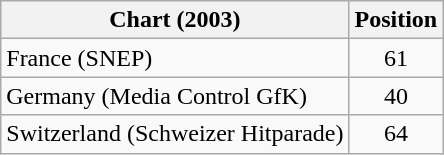<table class="wikitable sortable">
<tr>
<th>Chart (2003)</th>
<th>Position</th>
</tr>
<tr>
<td>France (SNEP)</td>
<td style="text-align:center">61</td>
</tr>
<tr>
<td>Germany (Media Control GfK)</td>
<td style="text-align:center">40</td>
</tr>
<tr>
<td>Switzerland (Schweizer Hitparade)</td>
<td style="text-align:center">64</td>
</tr>
</table>
